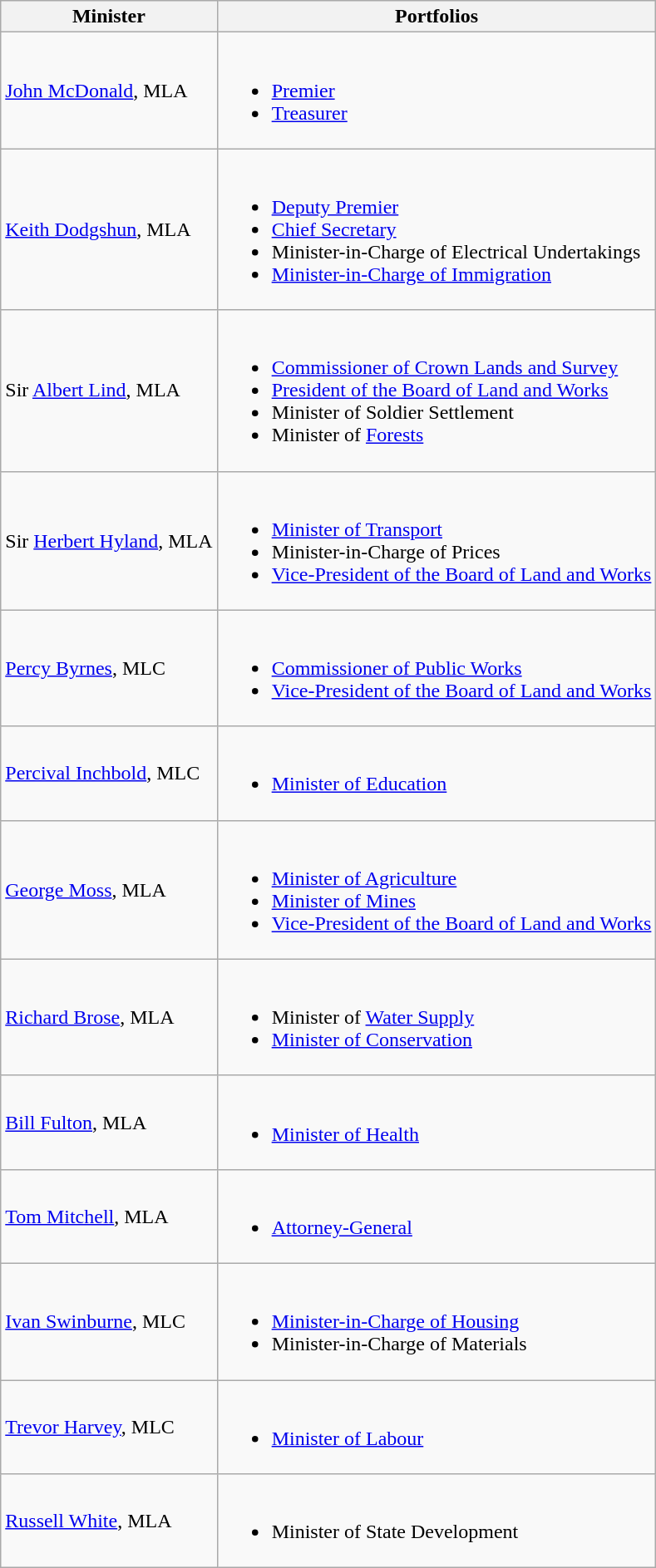<table class="wikitable">
<tr>
<th>Minister</th>
<th>Portfolios</th>
</tr>
<tr>
<td><a href='#'>John McDonald</a>, MLA</td>
<td><br><ul><li><a href='#'>Premier</a></li><li><a href='#'>Treasurer</a></li></ul></td>
</tr>
<tr>
<td><a href='#'>Keith Dodgshun</a>, MLA</td>
<td><br><ul><li><a href='#'>Deputy Premier</a></li><li><a href='#'>Chief Secretary</a></li><li>Minister-in-Charge of Electrical Undertakings</li><li><a href='#'>Minister-in-Charge of Immigration</a></li></ul></td>
</tr>
<tr>
<td>Sir <a href='#'>Albert Lind</a>, MLA</td>
<td><br><ul><li><a href='#'>Commissioner of Crown Lands and Survey</a></li><li><a href='#'>President of the Board of Land and Works</a></li><li>Minister of Soldier Settlement</li><li>Minister of <a href='#'>Forests</a></li></ul></td>
</tr>
<tr>
<td>Sir <a href='#'>Herbert Hyland</a>, MLA</td>
<td><br><ul><li><a href='#'>Minister of Transport</a></li><li>Minister-in-Charge of Prices</li><li><a href='#'>Vice-President of the Board of Land and Works</a></li></ul></td>
</tr>
<tr>
<td><a href='#'>Percy Byrnes</a>, MLC</td>
<td><br><ul><li><a href='#'>Commissioner of Public Works</a></li><li><a href='#'>Vice-President of the Board of Land and Works</a></li></ul></td>
</tr>
<tr>
<td><a href='#'>Percival Inchbold</a>, MLC</td>
<td><br><ul><li><a href='#'>Minister of Education</a></li></ul></td>
</tr>
<tr>
<td><a href='#'>George Moss</a>, MLA</td>
<td><br><ul><li><a href='#'>Minister of Agriculture</a></li><li><a href='#'>Minister of Mines</a></li><li><a href='#'>Vice-President of the Board of Land and Works</a></li></ul></td>
</tr>
<tr>
<td><a href='#'>Richard Brose</a>, MLA</td>
<td><br><ul><li>Minister of <a href='#'>Water Supply</a></li><li><a href='#'>Minister of Conservation</a></li></ul></td>
</tr>
<tr>
<td><a href='#'>Bill Fulton</a>, MLA</td>
<td><br><ul><li><a href='#'>Minister of Health</a></li></ul></td>
</tr>
<tr>
<td><a href='#'>Tom Mitchell</a>, MLA</td>
<td><br><ul><li><a href='#'>Attorney-General</a></li></ul></td>
</tr>
<tr>
<td><a href='#'>Ivan Swinburne</a>, MLC</td>
<td><br><ul><li><a href='#'>Minister-in-Charge of Housing</a></li><li>Minister-in-Charge of Materials</li></ul></td>
</tr>
<tr>
<td><a href='#'>Trevor Harvey</a>, MLC</td>
<td><br><ul><li><a href='#'>Minister of Labour</a></li></ul></td>
</tr>
<tr>
<td><a href='#'>Russell White</a>, MLA</td>
<td><br><ul><li>Minister of State Development</li></ul></td>
</tr>
</table>
